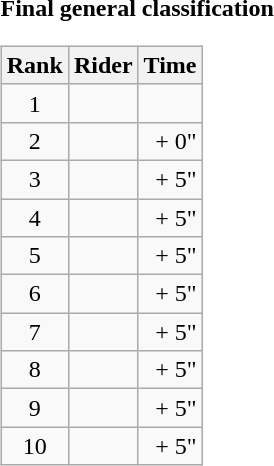<table>
<tr>
<td><strong>Final general classification</strong><br><table class="wikitable">
<tr>
<th scope="col">Rank</th>
<th scope="col">Rider</th>
<th scope="col">Time</th>
</tr>
<tr>
<td style="text-align:center;">1</td>
<td></td>
<td style="text-align:right;"></td>
</tr>
<tr>
<td style="text-align:center;">2</td>
<td></td>
<td style="text-align:right;">+ 0"</td>
</tr>
<tr>
<td style="text-align:center;">3</td>
<td></td>
<td style="text-align:right;">+ 5"</td>
</tr>
<tr>
<td style="text-align:center;">4</td>
<td></td>
<td style="text-align:right;">+ 5"</td>
</tr>
<tr>
<td style="text-align:center;">5</td>
<td></td>
<td style="text-align:right;">+ 5"</td>
</tr>
<tr>
<td style="text-align:center;">6</td>
<td></td>
<td style="text-align:right;">+ 5"</td>
</tr>
<tr>
<td style="text-align:center;">7</td>
<td></td>
<td style="text-align:right;">+ 5"</td>
</tr>
<tr>
<td style="text-align:center;">8</td>
<td></td>
<td style="text-align:right;">+ 5"</td>
</tr>
<tr>
<td style="text-align:center;">9</td>
<td></td>
<td style="text-align:right;">+ 5"</td>
</tr>
<tr>
<td style="text-align:center;">10</td>
<td></td>
<td style="text-align:right;">+ 5"</td>
</tr>
</table>
</td>
</tr>
</table>
